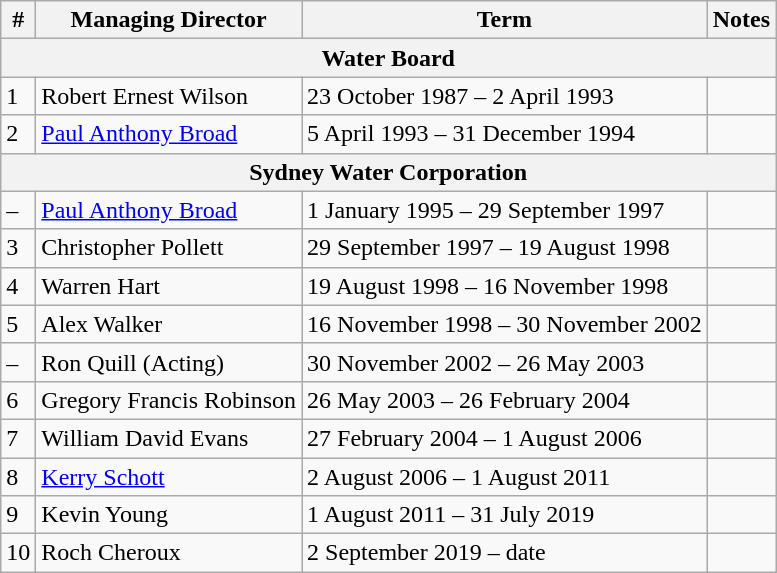<table class="wikitable">
<tr>
<th>#</th>
<th>Managing Director</th>
<th>Term</th>
<th>Notes</th>
</tr>
<tr>
<th colspan=4>Water Board</th>
</tr>
<tr>
<td>1</td>
<td>Robert Ernest Wilson</td>
<td>23 October 1987 – 2 April 1993</td>
<td></td>
</tr>
<tr>
<td>2</td>
<td><a href='#'>Paul Anthony Broad</a></td>
<td>5 April 1993 – 31 December 1994</td>
<td></td>
</tr>
<tr>
<th colspan=4>Sydney Water Corporation</th>
</tr>
<tr>
<td>–</td>
<td><a href='#'>Paul Anthony Broad</a></td>
<td>1 January 1995 – 29 September 1997</td>
<td></td>
</tr>
<tr>
<td>3</td>
<td>Christopher Pollett</td>
<td>29 September 1997 – 19 August 1998</td>
<td></td>
</tr>
<tr>
<td>4</td>
<td>Warren Hart</td>
<td>19 August 1998 – 16 November 1998</td>
<td></td>
</tr>
<tr>
<td>5</td>
<td>Alex Walker</td>
<td>16 November 1998 – 30 November 2002</td>
<td></td>
</tr>
<tr>
<td>–</td>
<td>Ron Quill (Acting)</td>
<td>30 November 2002 – 26 May 2003</td>
<td></td>
</tr>
<tr>
<td>6</td>
<td>Gregory Francis Robinson</td>
<td>26 May 2003 – 26 February 2004</td>
<td></td>
</tr>
<tr>
<td>7</td>
<td>William David Evans</td>
<td>27 February 2004 – 1 August 2006</td>
<td></td>
</tr>
<tr>
<td>8</td>
<td><a href='#'>Kerry Schott</a></td>
<td>2 August 2006 – 1 August 2011</td>
<td></td>
</tr>
<tr>
<td>9</td>
<td>Kevin Young</td>
<td>1 August 2011 – 31 July 2019</td>
<td></td>
</tr>
<tr>
<td>10</td>
<td>Roch Cheroux</td>
<td>2 September 2019 – date</td>
<td></td>
</tr>
</table>
